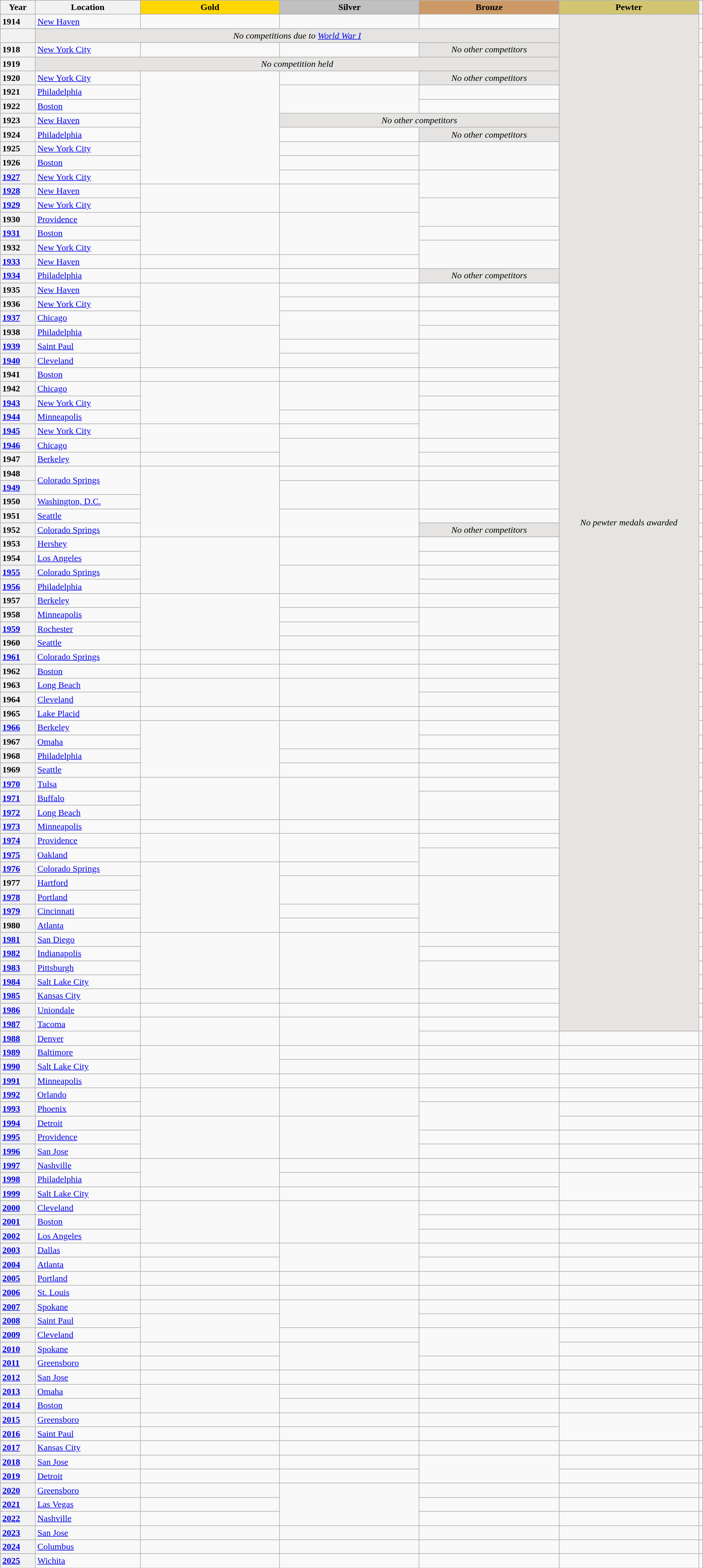<table class="wikitable unsortable" style="text-align:left; width:100%">
<tr>
<th scope="col" style="text-align:center; width:5%">Year</th>
<th scope="col" style="text-align:center; width:15%">Location</th>
<th scope="col" style="text-align:center; width:20%; background:gold">Gold</th>
<th scope="col" style="text-align:center; width:20%; background:silver">Silver</th>
<th scope="col" style="text-align:center; width:20%; background:#c96">Bronze</th>
<th scope="col" style="text-align:center; width:20%; background:#d1c571">Pewter</th>
<th scope="col" style="text-align:center"></th>
</tr>
<tr>
<th scope="row" style="text-align:left">1914</th>
<td><a href='#'>New Haven</a></td>
<td></td>
<td></td>
<td></td>
<td rowspan="72" align="center" bgcolor="e5e4e2"><em>No pewter medals awarded</em></td>
<td></td>
</tr>
<tr>
<th scope="row" style="text-align:left"></th>
<td colspan="4" align="center" bgcolor="e5e4e2"><em>No competitions due to <a href='#'>World War I</a></em></td>
<td></td>
</tr>
<tr>
<th scope="row" style="text-align:left">1918</th>
<td><a href='#'>New York City</a></td>
<td></td>
<td></td>
<td align="center" bgcolor="e5e4e2"><em>No other competitors</em></td>
<td></td>
</tr>
<tr>
<th scope="row" style="text-align:left">1919</th>
<td colspan="4" align="center" bgcolor="e5e4e2"><em>No competition held</em></td>
<td></td>
</tr>
<tr>
<th scope="row" style="text-align:left">1920</th>
<td><a href='#'>New York City</a></td>
<td rowspan="8"></td>
<td></td>
<td align="center" bgcolor="e5e4e2"><em>No other competitors</em></td>
<td></td>
</tr>
<tr>
<th scope="row" style="text-align:left">1921</th>
<td><a href='#'>Philadelphia</a></td>
<td rowspan="2"></td>
<td></td>
<td></td>
</tr>
<tr>
<th scope="row" style="text-align:left">1922</th>
<td><a href='#'>Boston</a></td>
<td></td>
<td></td>
</tr>
<tr>
<th scope="row" style="text-align:left">1923</th>
<td><a href='#'>New Haven</a></td>
<td colspan="2" align="center" bgcolor="e5e4e2"><em>No other competitors</em></td>
<td></td>
</tr>
<tr>
<th scope="row" style="text-align:left">1924</th>
<td><a href='#'>Philadelphia</a></td>
<td></td>
<td align="center" bgcolor="e5e4e2"><em>No other competitors</em></td>
<td></td>
</tr>
<tr>
<th scope="row" style="text-align:left">1925</th>
<td><a href='#'>New York City</a></td>
<td></td>
<td rowspan="2"></td>
<td></td>
</tr>
<tr>
<th scope="row" style="text-align:left">1926</th>
<td><a href='#'>Boston</a></td>
<td></td>
<td></td>
</tr>
<tr>
<th scope="row" style="text-align:left"><a href='#'>1927</a></th>
<td><a href='#'>New York City</a></td>
<td></td>
<td rowspan="2"></td>
<td></td>
</tr>
<tr>
<th scope="row" style="text-align:left"><a href='#'>1928</a></th>
<td><a href='#'>New Haven</a></td>
<td rowspan="2"></td>
<td rowspan="2"></td>
<td></td>
</tr>
<tr>
<th scope="row" style="text-align:left"><a href='#'>1929</a></th>
<td><a href='#'>New York City</a></td>
<td rowspan="2"></td>
<td></td>
</tr>
<tr>
<th scope="row" style="text-align:left">1930</th>
<td><a href='#'>Providence</a></td>
<td rowspan="3"></td>
<td rowspan="3"></td>
<td></td>
</tr>
<tr>
<th scope="row" style="text-align:left"><a href='#'>1931</a></th>
<td><a href='#'>Boston</a></td>
<td></td>
<td></td>
</tr>
<tr>
<th scope="row" style="text-align:left">1932</th>
<td><a href='#'>New York City</a></td>
<td rowspan="2"></td>
<td></td>
</tr>
<tr>
<th scope="row" style="text-align:left"><a href='#'>1933</a></th>
<td><a href='#'>New Haven</a></td>
<td></td>
<td></td>
<td></td>
</tr>
<tr>
<th scope="row" style="text-align:left"><a href='#'>1934</a></th>
<td><a href='#'>Philadelphia</a></td>
<td></td>
<td></td>
<td bgcolor="e5e4e2" align="center"><em>No other competitors</em></td>
<td></td>
</tr>
<tr>
<th scope="row" style="text-align:left">1935</th>
<td><a href='#'>New Haven</a></td>
<td rowspan="3"></td>
<td></td>
<td></td>
<td></td>
</tr>
<tr>
<th scope="row" style="text-align:left">1936</th>
<td><a href='#'>New York City</a></td>
<td></td>
<td></td>
<td></td>
</tr>
<tr>
<th scope="row" style="text-align:left"><a href='#'>1937</a></th>
<td><a href='#'>Chicago</a></td>
<td rowspan="2"></td>
<td></td>
<td></td>
</tr>
<tr>
<th scope="row" style="text-align:left">1938</th>
<td><a href='#'>Philadelphia</a></td>
<td rowspan="3"></td>
<td></td>
<td></td>
</tr>
<tr>
<th scope="row" style="text-align:left"><a href='#'>1939</a></th>
<td><a href='#'>Saint Paul</a></td>
<td></td>
<td rowspan="2"></td>
<td></td>
</tr>
<tr>
<th scope="row" style="text-align:left"><a href='#'>1940</a></th>
<td><a href='#'>Cleveland</a></td>
<td></td>
<td></td>
</tr>
<tr>
<th scope="row" style="text-align:left">1941</th>
<td><a href='#'>Boston</a></td>
<td></td>
<td></td>
<td></td>
<td></td>
</tr>
<tr>
<th scope="row" style="text-align:left">1942</th>
<td><a href='#'>Chicago</a></td>
<td rowspan="3"></td>
<td rowspan="2"></td>
<td></td>
<td></td>
</tr>
<tr>
<th scope="row" style="text-align:left"><a href='#'>1943</a></th>
<td><a href='#'>New York City</a></td>
<td></td>
<td></td>
</tr>
<tr>
<th scope="row" style="text-align:left"><a href='#'>1944</a></th>
<td><a href='#'>Minneapolis</a></td>
<td></td>
<td rowspan="2"></td>
<td></td>
</tr>
<tr>
<th scope="row" style="text-align:left"><a href='#'>1945</a></th>
<td><a href='#'>New York City</a></td>
<td rowspan="2"></td>
<td></td>
<td></td>
</tr>
<tr>
<th scope="row" style="text-align:left"><a href='#'>1946</a></th>
<td><a href='#'>Chicago</a></td>
<td rowspan="2"></td>
<td></td>
<td></td>
</tr>
<tr>
<th scope="row" style="text-align:left">1947</th>
<td><a href='#'>Berkeley</a></td>
<td></td>
<td></td>
<td></td>
</tr>
<tr>
<th scope="row" style="text-align:left">1948</th>
<td rowspan="2"><a href='#'>Colorado Springs</a></td>
<td rowspan="5"></td>
<td></td>
<td></td>
<td></td>
</tr>
<tr>
<th scope="row" style="text-align:left"><a href='#'>1949</a></th>
<td rowspan="2"></td>
<td rowspan="2"></td>
<td></td>
</tr>
<tr>
<th scope="row" style="text-align:left">1950</th>
<td><a href='#'>Washington, D.C.</a></td>
<td></td>
</tr>
<tr>
<th scope="row" style="text-align:left">1951</th>
<td><a href='#'>Seattle</a></td>
<td rowspan="2"></td>
<td></td>
<td></td>
</tr>
<tr>
<th scope="row" style="text-align:left">1952</th>
<td><a href='#'>Colorado Springs</a></td>
<td bgcolor="e5e4e2" align="center"><em>No other competitors</em></td>
<td></td>
</tr>
<tr>
<th scope="row" style="text-align:left">1953</th>
<td><a href='#'>Hershey</a></td>
<td rowspan="4"></td>
<td rowspan="2"></td>
<td></td>
<td></td>
</tr>
<tr>
<th scope="row" style="text-align:left">1954</th>
<td><a href='#'>Los Angeles</a></td>
<td></td>
<td></td>
</tr>
<tr>
<th scope="row" style="text-align:left"><a href='#'>1955</a></th>
<td><a href='#'>Colorado Springs</a></td>
<td rowspan="2"></td>
<td></td>
<td></td>
</tr>
<tr>
<th scope="row" style="text-align:left"><a href='#'>1956</a></th>
<td><a href='#'>Philadelphia</a></td>
<td></td>
<td></td>
</tr>
<tr>
<th scope="row" style="text-align:left">1957</th>
<td><a href='#'>Berkeley</a></td>
<td rowspan="4"></td>
<td></td>
<td></td>
<td></td>
</tr>
<tr>
<th scope="row" style="text-align:left">1958</th>
<td><a href='#'>Minneapolis</a></td>
<td></td>
<td rowspan="2"></td>
<td></td>
</tr>
<tr>
<th scope="row" style="text-align:left"><a href='#'>1959</a></th>
<td><a href='#'>Rochester</a></td>
<td></td>
<td></td>
</tr>
<tr>
<th scope="row" style="text-align:left">1960</th>
<td><a href='#'>Seattle</a></td>
<td></td>
<td></td>
<td></td>
</tr>
<tr>
<th scope="row" style="text-align:left"><a href='#'>1961</a></th>
<td><a href='#'>Colorado Springs</a></td>
<td></td>
<td></td>
<td></td>
<td></td>
</tr>
<tr>
<th scope="row" style="text-align:left">1962</th>
<td><a href='#'>Boston</a></td>
<td></td>
<td></td>
<td></td>
<td></td>
</tr>
<tr>
<th scope="row" style="text-align:left">1963</th>
<td><a href='#'>Long Beach</a></td>
<td rowspan="2"></td>
<td rowspan="2"></td>
<td></td>
<td></td>
</tr>
<tr>
<th scope="row" style="text-align:left">1964</th>
<td><a href='#'>Cleveland</a></td>
<td></td>
<td></td>
</tr>
<tr>
<th scope="row" style="text-align:left">1965</th>
<td><a href='#'>Lake Placid</a></td>
<td></td>
<td></td>
<td></td>
<td></td>
</tr>
<tr>
<th scope="row" style="text-align:left"><a href='#'>1966</a></th>
<td><a href='#'>Berkeley</a></td>
<td rowspan="4"></td>
<td rowspan="2"></td>
<td></td>
<td></td>
</tr>
<tr>
<th scope="row" style="text-align:left">1967</th>
<td><a href='#'>Omaha</a></td>
<td></td>
<td></td>
</tr>
<tr>
<th scope="row" style="text-align:left">1968</th>
<td><a href='#'>Philadelphia</a></td>
<td></td>
<td></td>
<td></td>
</tr>
<tr>
<th scope="row" style="text-align:left">1969</th>
<td><a href='#'>Seattle</a></td>
<td></td>
<td></td>
<td></td>
</tr>
<tr>
<th scope="row" style="text-align:left"><a href='#'>1970</a></th>
<td><a href='#'>Tulsa</a></td>
<td rowspan="3"></td>
<td rowspan="3"></td>
<td></td>
<td></td>
</tr>
<tr>
<th scope="row" style="text-align:left"><a href='#'>1971</a></th>
<td><a href='#'>Buffalo</a></td>
<td rowspan="2"></td>
<td></td>
</tr>
<tr>
<th scope="row" style="text-align:left"><a href='#'>1972</a></th>
<td><a href='#'>Long Beach</a></td>
<td></td>
</tr>
<tr>
<th scope="row" style="text-align:left"><a href='#'>1973</a></th>
<td><a href='#'>Minneapolis</a></td>
<td></td>
<td></td>
<td></td>
<td></td>
</tr>
<tr>
<th scope="row" style="text-align:left"><a href='#'>1974</a></th>
<td><a href='#'>Providence</a></td>
<td rowspan="2"></td>
<td rowspan="2"></td>
<td></td>
<td></td>
</tr>
<tr>
<th scope="row" style="text-align:left"><a href='#'>1975</a></th>
<td><a href='#'>Oakland</a></td>
<td rowspan="2"></td>
<td></td>
</tr>
<tr>
<th scope="row" style="text-align:left"><a href='#'>1976</a></th>
<td><a href='#'>Colorado Springs</a></td>
<td rowspan="5"></td>
<td></td>
<td></td>
</tr>
<tr>
<th scope="row" style="text-align:left">1977</th>
<td><a href='#'>Hartford</a></td>
<td rowspan="2"></td>
<td rowspan="4"></td>
<td></td>
</tr>
<tr>
<th scope="row" style="text-align:left"><a href='#'>1978</a></th>
<td><a href='#'>Portland</a></td>
<td></td>
</tr>
<tr>
<th scope="row" style="text-align:left"><a href='#'>1979</a></th>
<td><a href='#'>Cincinnati</a></td>
<td></td>
<td></td>
</tr>
<tr>
<th scope="row" style="text-align:left">1980</th>
<td><a href='#'>Atlanta</a></td>
<td></td>
<td></td>
</tr>
<tr>
<th scope="row" style="text-align:left"><a href='#'>1981</a></th>
<td><a href='#'>San Diego</a></td>
<td rowspan="4"></td>
<td rowspan="4"></td>
<td></td>
<td></td>
</tr>
<tr>
<th scope="row" style="text-align:left"><a href='#'>1982</a></th>
<td><a href='#'>Indianapolis</a></td>
<td></td>
<td></td>
</tr>
<tr>
<th scope="row" style="text-align:left"><a href='#'>1983</a></th>
<td><a href='#'>Pittsburgh</a></td>
<td rowspan="2"></td>
<td></td>
</tr>
<tr>
<th scope="row" style="text-align:left"><a href='#'>1984</a></th>
<td><a href='#'>Salt Lake City</a></td>
<td></td>
</tr>
<tr>
<th scope="row" style="text-align:left"><a href='#'>1985</a></th>
<td><a href='#'>Kansas City</a></td>
<td></td>
<td></td>
<td></td>
<td></td>
</tr>
<tr>
<th scope="row" style="text-align:left"><a href='#'>1986</a></th>
<td><a href='#'>Uniondale</a></td>
<td></td>
<td></td>
<td></td>
<td></td>
</tr>
<tr>
<th scope="row" style="text-align:left"><a href='#'>1987</a></th>
<td><a href='#'>Tacoma</a></td>
<td rowspan="2"></td>
<td rowspan="2"></td>
<td></td>
<td></td>
</tr>
<tr>
<th scope="row" style="text-align:left"><a href='#'>1988</a></th>
<td><a href='#'>Denver</a></td>
<td></td>
<td></td>
<td></td>
</tr>
<tr>
<th scope="row" style="text-align:left"><a href='#'>1989</a></th>
<td><a href='#'>Baltimore</a></td>
<td rowspan="2"></td>
<td></td>
<td></td>
<td></td>
<td></td>
</tr>
<tr>
<th scope="row" style="text-align:left"><a href='#'>1990</a></th>
<td><a href='#'>Salt Lake City</a></td>
<td></td>
<td></td>
<td></td>
<td></td>
</tr>
<tr>
<th scope="row" style="text-align:left"><a href='#'>1991</a></th>
<td><a href='#'>Minneapolis</a></td>
<td></td>
<td></td>
<td></td>
<td></td>
<td></td>
</tr>
<tr>
<th scope="row" style="text-align:left"><a href='#'>1992</a></th>
<td><a href='#'>Orlando</a></td>
<td rowspan="2"></td>
<td rowspan="2"></td>
<td></td>
<td></td>
<td></td>
</tr>
<tr>
<th scope="row" style="text-align:left"><a href='#'>1993</a></th>
<td><a href='#'>Phoenix</a></td>
<td rowspan="2"></td>
<td></td>
<td></td>
</tr>
<tr>
<th scope="row" style="text-align:left"><a href='#'>1994</a></th>
<td><a href='#'>Detroit</a></td>
<td rowspan="3"></td>
<td rowspan="3"></td>
<td></td>
<td></td>
</tr>
<tr>
<th scope="row" style="text-align:left"><a href='#'>1995</a></th>
<td><a href='#'>Providence</a></td>
<td></td>
<td></td>
<td></td>
</tr>
<tr>
<th scope="row" style="text-align:left"><a href='#'>1996</a></th>
<td><a href='#'>San Jose</a></td>
<td></td>
<td></td>
<td></td>
</tr>
<tr>
<th scope="row" style="text-align:left"><a href='#'>1997</a></th>
<td><a href='#'>Nashville</a></td>
<td rowspan="2"></td>
<td></td>
<td></td>
<td></td>
<td></td>
</tr>
<tr>
<th scope="row" style="text-align:left"><a href='#'>1998</a></th>
<td><a href='#'>Philadelphia</a></td>
<td></td>
<td></td>
<td rowspan="2"></td>
<td></td>
</tr>
<tr>
<th scope="row" style="text-align:left"><a href='#'>1999</a></th>
<td><a href='#'>Salt Lake City</a></td>
<td></td>
<td></td>
<td></td>
<td></td>
</tr>
<tr>
<th scope="row" style="text-align:left"><a href='#'>2000</a></th>
<td><a href='#'>Cleveland</a></td>
<td rowspan="3"></td>
<td rowspan="3"></td>
<td></td>
<td></td>
<td></td>
</tr>
<tr>
<th scope="row" style="text-align:left"><a href='#'>2001</a></th>
<td><a href='#'>Boston</a></td>
<td></td>
<td></td>
<td></td>
</tr>
<tr>
<th scope="row" style="text-align:left"><a href='#'>2002</a></th>
<td><a href='#'>Los Angeles</a></td>
<td></td>
<td></td>
<td></td>
</tr>
<tr>
<th scope="row" style="text-align:left"><a href='#'>2003</a></th>
<td><a href='#'>Dallas</a></td>
<td></td>
<td rowspan="2"></td>
<td></td>
<td></td>
<td></td>
</tr>
<tr>
<th scope="row" style="text-align:left"><a href='#'>2004</a></th>
<td><a href='#'>Atlanta</a></td>
<td></td>
<td></td>
<td></td>
<td></td>
</tr>
<tr>
<th scope="row" style="text-align:left"><a href='#'>2005</a></th>
<td><a href='#'>Portland</a></td>
<td></td>
<td></td>
<td></td>
<td></td>
<td></td>
</tr>
<tr>
<th scope="row" style="text-align:left"><a href='#'>2006</a></th>
<td><a href='#'>St. Louis</a></td>
<td></td>
<td></td>
<td></td>
<td></td>
<td></td>
</tr>
<tr>
<th scope="row" style="text-align:left"><a href='#'>2007</a></th>
<td><a href='#'>Spokane</a></td>
<td></td>
<td rowspan="2"></td>
<td></td>
<td></td>
<td></td>
</tr>
<tr>
<th scope="row" style="text-align:left"><a href='#'>2008</a></th>
<td><a href='#'>Saint Paul</a></td>
<td rowspan="2"></td>
<td></td>
<td></td>
<td></td>
</tr>
<tr>
<th scope="row" style="text-align:left"><a href='#'>2009</a></th>
<td><a href='#'>Cleveland</a></td>
<td></td>
<td rowspan="2"></td>
<td></td>
<td></td>
</tr>
<tr>
<th scope="row" style="text-align:left"><a href='#'>2010</a></th>
<td><a href='#'>Spokane</a></td>
<td></td>
<td rowspan="2"></td>
<td></td>
<td></td>
</tr>
<tr>
<th scope="row" style="text-align:left"><a href='#'>2011</a></th>
<td><a href='#'>Greensboro</a></td>
<td></td>
<td></td>
<td></td>
<td></td>
</tr>
<tr>
<th scope="row" style="text-align:left"><a href='#'>2012</a></th>
<td><a href='#'>San Jose</a></td>
<td></td>
<td></td>
<td></td>
<td></td>
<td></td>
</tr>
<tr>
<th scope="row" style="text-align:left"><a href='#'>2013</a></th>
<td><a href='#'>Omaha</a></td>
<td rowspan="2"></td>
<td></td>
<td></td>
<td></td>
<td></td>
</tr>
<tr>
<th scope="row" style="text-align:left"><a href='#'>2014</a></th>
<td><a href='#'>Boston</a></td>
<td></td>
<td></td>
<td></td>
<td></td>
</tr>
<tr>
<th scope="row" style="text-align:left"><a href='#'>2015</a></th>
<td><a href='#'>Greensboro</a></td>
<td></td>
<td></td>
<td></td>
<td rowspan="2"></td>
<td></td>
</tr>
<tr>
<th scope="row" style="text-align:left"><a href='#'>2016</a></th>
<td><a href='#'>Saint Paul</a></td>
<td></td>
<td></td>
<td></td>
<td></td>
</tr>
<tr>
<th scope="row" style="text-align:left"><a href='#'>2017</a></th>
<td><a href='#'>Kansas City</a></td>
<td></td>
<td></td>
<td></td>
<td></td>
<td></td>
</tr>
<tr>
<th scope="row" style="text-align:left"><a href='#'>2018</a></th>
<td><a href='#'>San Jose</a></td>
<td></td>
<td></td>
<td rowspan="2"></td>
<td></td>
<td></td>
</tr>
<tr>
<th scope="row" style="text-align:left"><a href='#'>2019</a></th>
<td><a href='#'>Detroit</a></td>
<td></td>
<td></td>
<td></td>
<td></td>
</tr>
<tr>
<th scope="row" style="text-align:left"><a href='#'>2020</a></th>
<td><a href='#'>Greensboro</a></td>
<td></td>
<td rowspan="3"></td>
<td></td>
<td></td>
<td></td>
</tr>
<tr>
<th scope="row" style="text-align:left"><a href='#'>2021</a></th>
<td><a href='#'>Las Vegas</a></td>
<td></td>
<td></td>
<td></td>
<td></td>
</tr>
<tr>
<th scope="row" style="text-align:left"><a href='#'>2022</a></th>
<td><a href='#'>Nashville</a></td>
<td></td>
<td></td>
<td></td>
<td></td>
</tr>
<tr>
<th scope="row" style="text-align:left"><a href='#'>2023</a></th>
<td><a href='#'>San Jose</a></td>
<td></td>
<td></td>
<td></td>
<td></td>
<td></td>
</tr>
<tr>
<th scope="row" style="text-align:left"><a href='#'>2024</a></th>
<td><a href='#'>Columbus</a></td>
<td></td>
<td></td>
<td></td>
<td></td>
<td></td>
</tr>
<tr>
<th scope="row" style="text-align:left"><a href='#'>2025</a></th>
<td><a href='#'>Wichita</a></td>
<td></td>
<td></td>
<td></td>
<td></td>
<td></td>
</tr>
</table>
